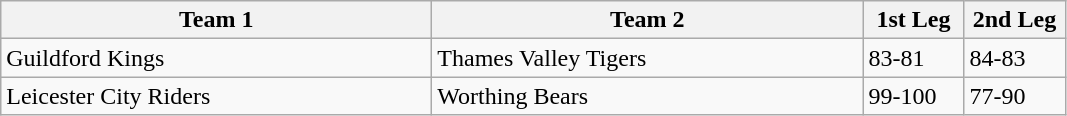<table class="wikitable" style="font-size: 100%">
<tr>
<th width=280>Team 1</th>
<th width=280>Team 2</th>
<th width=60>1st Leg</th>
<th width=60>2nd Leg</th>
</tr>
<tr>
<td>Guildford Kings</td>
<td>Thames Valley Tigers</td>
<td>83-81</td>
<td>84-83</td>
</tr>
<tr>
<td>Leicester City Riders</td>
<td>Worthing Bears</td>
<td>99-100</td>
<td>77-90</td>
</tr>
</table>
